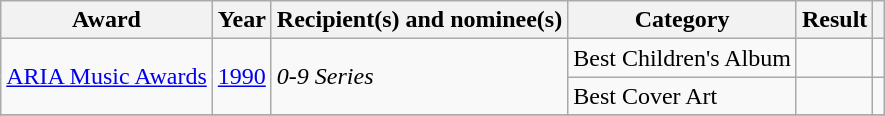<table class="wikitable">
<tr>
<th scope="col">Award</th>
<th scope="col">Year</th>
<th scope="col">Recipient(s) and nominee(s)</th>
<th scope="col">Category</th>
<th scope="col">Result</th>
<th scope="col" class="unsortable"></th>
</tr>
<tr>
<td rowspan="2" !scope="row"><a href='#'>ARIA Music Awards</a></td>
<td rowspan="2"><a href='#'>1990</a></td>
<td rowspan="2"><em>0-9 Series</em></td>
<td>Best Children's Album</td>
<td></td>
<td></td>
</tr>
<tr>
<td>Best Cover Art</td>
<td></td>
<td></td>
</tr>
<tr>
</tr>
</table>
